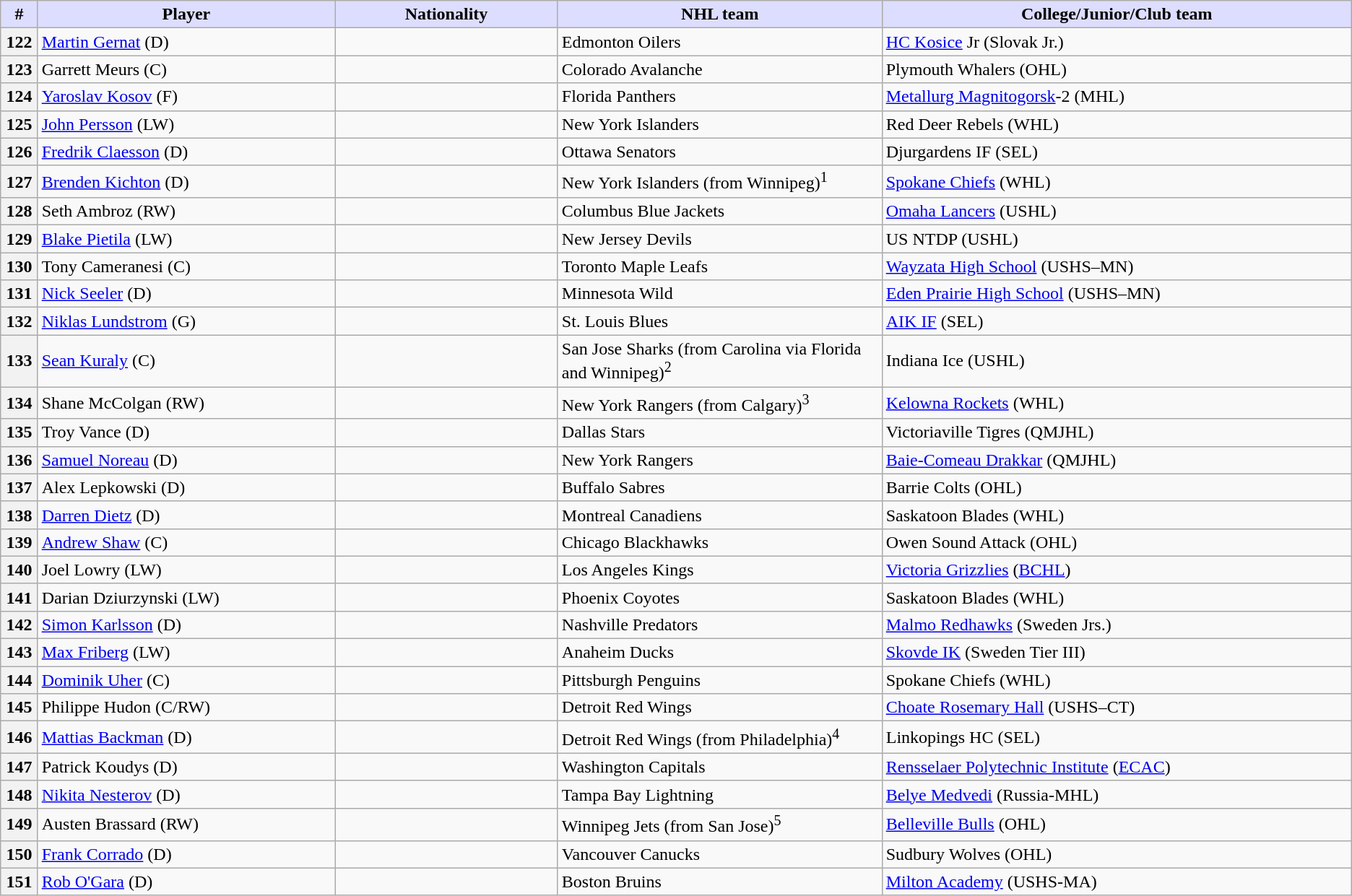<table class="wikitable">
<tr>
<th style="background:#ddf; width:2.75%;">#</th>
<th style="background:#ddf; width:22.0%;">Player</th>
<th style="background:#ddf; width:16.5%;">Nationality</th>
<th style="background:#ddf; width:24.0%;">NHL team</th>
<th style="background:#ddf; width:100.0%;">College/Junior/Club team</th>
</tr>
<tr>
<th>122</th>
<td><a href='#'>Martin Gernat</a> (D)</td>
<td></td>
<td>Edmonton Oilers</td>
<td><a href='#'>HC Kosice</a> Jr (Slovak Jr.)</td>
</tr>
<tr>
<th>123</th>
<td>Garrett Meurs (C)</td>
<td></td>
<td>Colorado Avalanche</td>
<td>Plymouth Whalers (OHL)</td>
</tr>
<tr>
<th>124</th>
<td><a href='#'>Yaroslav Kosov</a> (F)</td>
<td></td>
<td>Florida Panthers</td>
<td><a href='#'>Metallurg Magnitogorsk</a>-2 (MHL)</td>
</tr>
<tr>
<th>125</th>
<td><a href='#'>John Persson</a> (LW)</td>
<td></td>
<td>New York Islanders</td>
<td>Red Deer Rebels (WHL)</td>
</tr>
<tr>
<th>126</th>
<td><a href='#'>Fredrik Claesson</a> (D)</td>
<td></td>
<td>Ottawa Senators</td>
<td>Djurgardens IF (SEL)</td>
</tr>
<tr>
<th>127</th>
<td><a href='#'>Brenden Kichton</a> (D)</td>
<td></td>
<td>New York Islanders (from Winnipeg)<sup>1</sup></td>
<td><a href='#'>Spokane Chiefs</a> (WHL)</td>
</tr>
<tr>
<th>128</th>
<td>Seth Ambroz (RW)</td>
<td></td>
<td>Columbus Blue Jackets</td>
<td><a href='#'>Omaha Lancers</a> (USHL)</td>
</tr>
<tr>
<th>129</th>
<td><a href='#'>Blake Pietila</a> (LW)</td>
<td></td>
<td>New Jersey Devils</td>
<td>US NTDP (USHL)</td>
</tr>
<tr>
<th>130</th>
<td>Tony Cameranesi (C)</td>
<td></td>
<td>Toronto Maple Leafs</td>
<td><a href='#'>Wayzata High School</a> (USHS–MN)</td>
</tr>
<tr>
<th>131</th>
<td><a href='#'>Nick Seeler</a> (D)</td>
<td></td>
<td>Minnesota Wild</td>
<td><a href='#'>Eden Prairie High School</a> (USHS–MN)</td>
</tr>
<tr>
<th>132</th>
<td><a href='#'>Niklas Lundstrom</a> (G)</td>
<td></td>
<td>St. Louis Blues</td>
<td><a href='#'>AIK IF</a> (SEL)</td>
</tr>
<tr>
<th>133</th>
<td><a href='#'>Sean Kuraly</a> (C)</td>
<td></td>
<td>San Jose Sharks (from Carolina via Florida and Winnipeg)<sup>2</sup></td>
<td>Indiana Ice (USHL)</td>
</tr>
<tr>
<th>134</th>
<td>Shane McColgan (RW)</td>
<td></td>
<td>New York Rangers (from Calgary)<sup>3</sup></td>
<td><a href='#'>Kelowna Rockets</a> (WHL)</td>
</tr>
<tr>
<th>135</th>
<td>Troy Vance (D)</td>
<td></td>
<td>Dallas Stars</td>
<td>Victoriaville Tigres (QMJHL)</td>
</tr>
<tr>
<th>136</th>
<td><a href='#'>Samuel Noreau</a> (D)</td>
<td></td>
<td>New York Rangers</td>
<td><a href='#'>Baie-Comeau Drakkar</a> (QMJHL)</td>
</tr>
<tr>
<th>137</th>
<td>Alex Lepkowski (D)</td>
<td></td>
<td>Buffalo Sabres</td>
<td>Barrie Colts (OHL)</td>
</tr>
<tr>
<th>138</th>
<td><a href='#'>Darren Dietz</a> (D)</td>
<td></td>
<td>Montreal Canadiens</td>
<td>Saskatoon Blades (WHL)</td>
</tr>
<tr>
<th>139</th>
<td><a href='#'>Andrew Shaw</a> (C)</td>
<td></td>
<td>Chicago Blackhawks</td>
<td>Owen Sound Attack (OHL)</td>
</tr>
<tr>
<th>140</th>
<td>Joel Lowry (LW)</td>
<td></td>
<td>Los Angeles Kings</td>
<td><a href='#'>Victoria Grizzlies</a> (<a href='#'>BCHL</a>)</td>
</tr>
<tr>
<th>141</th>
<td>Darian Dziurzynski (LW)</td>
<td></td>
<td>Phoenix Coyotes</td>
<td>Saskatoon Blades (WHL)</td>
</tr>
<tr>
<th>142</th>
<td><a href='#'>Simon Karlsson</a> (D)</td>
<td></td>
<td>Nashville Predators</td>
<td><a href='#'>Malmo Redhawks</a> (Sweden Jrs.)</td>
</tr>
<tr>
<th>143</th>
<td><a href='#'>Max Friberg</a> (LW)</td>
<td></td>
<td>Anaheim Ducks</td>
<td><a href='#'>Skovde IK</a> (Sweden Tier III)</td>
</tr>
<tr>
<th>144</th>
<td><a href='#'>Dominik Uher</a> (C)</td>
<td></td>
<td>Pittsburgh Penguins</td>
<td>Spokane Chiefs (WHL)</td>
</tr>
<tr>
<th>145</th>
<td>Philippe Hudon (C/RW)</td>
<td></td>
<td>Detroit Red Wings</td>
<td><a href='#'>Choate Rosemary Hall</a> (USHS–CT)</td>
</tr>
<tr>
<th>146</th>
<td><a href='#'>Mattias Backman</a> (D)</td>
<td></td>
<td>Detroit Red Wings (from Philadelphia)<sup>4</sup></td>
<td>Linkopings HC (SEL)</td>
</tr>
<tr>
<th>147</th>
<td>Patrick Koudys (D)</td>
<td></td>
<td>Washington Capitals</td>
<td><a href='#'>Rensselaer Polytechnic Institute</a> (<a href='#'>ECAC</a>)</td>
</tr>
<tr>
<th>148</th>
<td><a href='#'>Nikita Nesterov</a> (D)</td>
<td></td>
<td>Tampa Bay Lightning</td>
<td><a href='#'>Belye Medvedi</a> (Russia-MHL)</td>
</tr>
<tr>
<th>149</th>
<td>Austen Brassard (RW)</td>
<td></td>
<td>Winnipeg Jets (from San Jose)<sup>5</sup></td>
<td><a href='#'>Belleville Bulls</a> (OHL)</td>
</tr>
<tr>
<th>150</th>
<td><a href='#'>Frank Corrado</a> (D)</td>
<td></td>
<td>Vancouver Canucks</td>
<td>Sudbury Wolves (OHL)</td>
</tr>
<tr>
<th>151</th>
<td><a href='#'>Rob O'Gara</a> (D)</td>
<td></td>
<td>Boston Bruins</td>
<td><a href='#'>Milton Academy</a> (USHS-MA)</td>
</tr>
</table>
